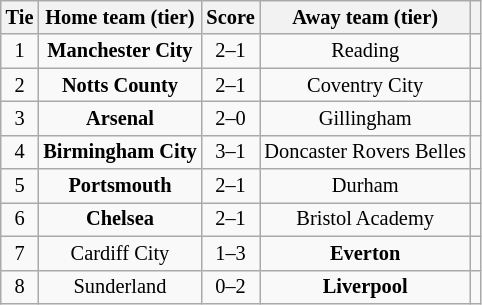<table class="wikitable" style="text-align:center; font-size:85%">
<tr>
<th>Tie</th>
<th>Home team (tier)</th>
<th>Score</th>
<th>Away team (tier)</th>
<th></th>
</tr>
<tr>
<td align="center">1</td>
<td><strong>Manchester City</strong></td>
<td align="center">2–1</td>
<td>Reading</td>
<td></td>
</tr>
<tr>
<td align="center">2</td>
<td><strong>Notts County</strong></td>
<td align="center">2–1</td>
<td>Coventry City</td>
<td></td>
</tr>
<tr>
<td align="center">3</td>
<td><strong>Arsenal</strong></td>
<td align="center">2–0</td>
<td>Gillingham</td>
<td></td>
</tr>
<tr>
<td align="center">4</td>
<td><strong>Birmingham City</strong></td>
<td align="center">3–1</td>
<td>Doncaster Rovers Belles</td>
<td></td>
</tr>
<tr>
<td align="center">5</td>
<td><strong>Portsmouth</strong></td>
<td align="center">2–1</td>
<td>Durham</td>
<td></td>
</tr>
<tr>
<td align="center">6</td>
<td><strong>Chelsea</strong></td>
<td align="center">2–1 </td>
<td>Bristol Academy</td>
<td></td>
</tr>
<tr>
<td align="center">7</td>
<td>Cardiff City</td>
<td align="center">1–3</td>
<td><strong>Everton</strong></td>
<td></td>
</tr>
<tr>
<td align="center">8</td>
<td>Sunderland</td>
<td align="center">0–2</td>
<td><strong>Liverpool</strong></td>
<td></td>
</tr>
</table>
